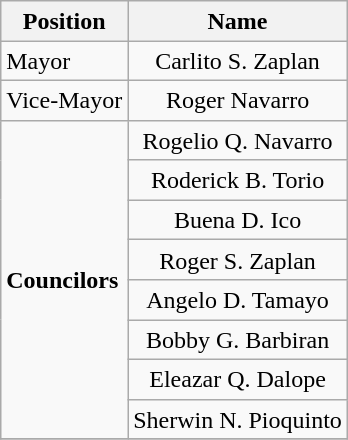<table class="wikitable" style="line-height:1.20em; font-size:100%;">
<tr>
<th>Position</th>
<th>Name</th>
</tr>
<tr>
<td>Mayor</td>
<td style="text-align:center;">Carlito S. Zaplan</td>
</tr>
<tr>
<td>Vice-Mayor</td>
<td style="text-align:center;">Roger Navarro</td>
</tr>
<tr>
<td rowspan=8><strong>Councilors</strong></td>
<td style="text-align:center;">Rogelio Q. Navarro</td>
</tr>
<tr>
<td style="text-align:center;">Roderick B. Torio</td>
</tr>
<tr>
<td style="text-align:center;">Buena D. Ico</td>
</tr>
<tr>
<td style="text-align:center;">Roger S. Zaplan</td>
</tr>
<tr>
<td style="text-align:center;">Angelo D. Tamayo</td>
</tr>
<tr>
<td style="text-align:center;">Bobby G. Barbiran</td>
</tr>
<tr>
<td style="text-align:center;">Eleazar Q. Dalope</td>
</tr>
<tr>
<td style="text-align:center;">Sherwin N. Pioquinto</td>
</tr>
<tr>
</tr>
</table>
